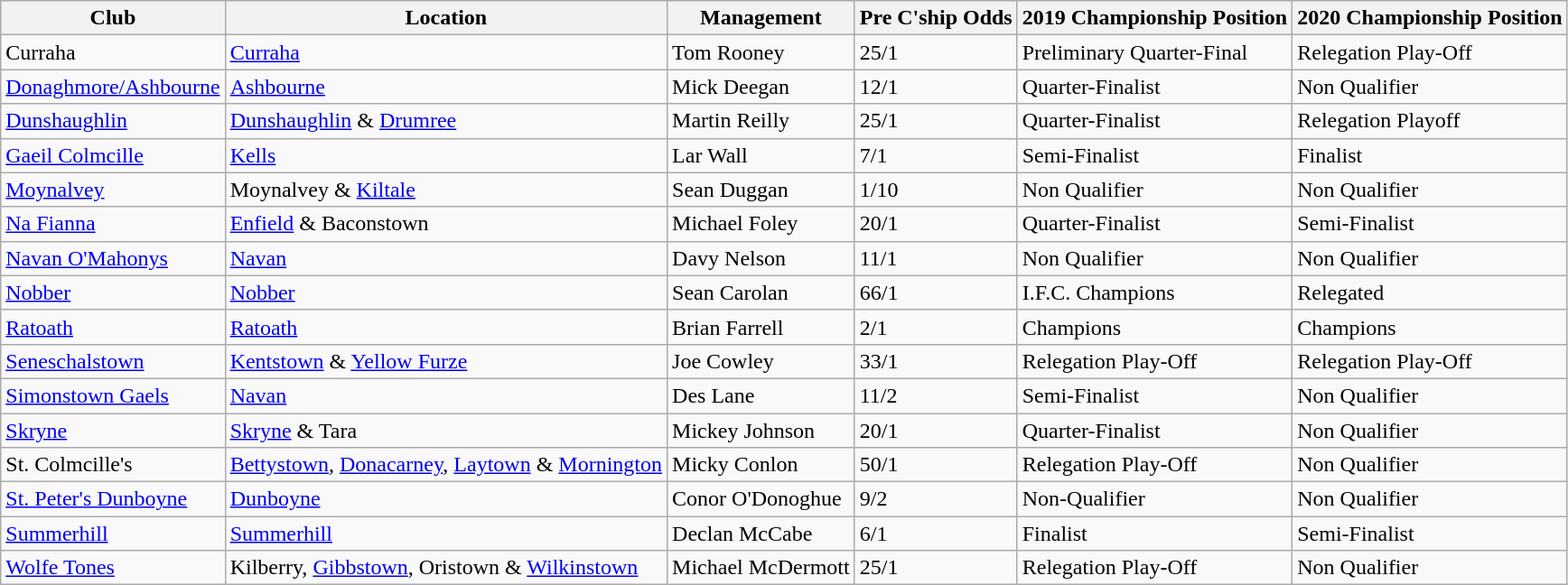<table class="wikitable sortable">
<tr>
<th>Club</th>
<th>Location</th>
<th>Management</th>
<th>Pre C'ship Odds</th>
<th>2019 Championship Position</th>
<th>2020 Championship Position</th>
</tr>
<tr>
<td> Curraha</td>
<td><a href='#'>Curraha</a></td>
<td>Tom Rooney</td>
<td>25/1</td>
<td>Preliminary Quarter-Final</td>
<td>Relegation Play-Off</td>
</tr>
<tr>
<td> <a href='#'>Donaghmore/Ashbourne</a></td>
<td><a href='#'>Ashbourne</a></td>
<td>Mick Deegan</td>
<td>12/1</td>
<td>Quarter-Finalist</td>
<td>Non Qualifier</td>
</tr>
<tr>
<td> <a href='#'>Dunshaughlin</a></td>
<td><a href='#'>Dunshaughlin</a> & <a href='#'>Drumree</a></td>
<td>Martin Reilly</td>
<td>25/1</td>
<td>Quarter-Finalist</td>
<td>Relegation Playoff</td>
</tr>
<tr>
<td> <a href='#'>Gaeil Colmcille</a></td>
<td><a href='#'>Kells</a></td>
<td>Lar Wall</td>
<td>7/1</td>
<td>Semi-Finalist</td>
<td>Finalist</td>
</tr>
<tr>
<td> <a href='#'>Moynalvey</a></td>
<td>Moynalvey & <a href='#'>Kiltale</a></td>
<td>Sean Duggan</td>
<td>1/10</td>
<td>Non Qualifier</td>
<td>Non Qualifier</td>
</tr>
<tr>
<td> <a href='#'>Na Fianna</a></td>
<td><a href='#'>Enfield</a> & Baconstown</td>
<td>Michael Foley</td>
<td>20/1</td>
<td>Quarter-Finalist</td>
<td>Semi-Finalist</td>
</tr>
<tr>
<td> <a href='#'>Navan O'Mahonys</a></td>
<td><a href='#'>Navan</a></td>
<td>Davy Nelson</td>
<td>11/1</td>
<td>Non Qualifier</td>
<td>Non Qualifier</td>
</tr>
<tr>
<td> <a href='#'>Nobber</a></td>
<td><a href='#'>Nobber</a></td>
<td>Sean Carolan</td>
<td>66/1</td>
<td>I.F.C. Champions</td>
<td>Relegated</td>
</tr>
<tr>
<td> <a href='#'>Ratoath</a></td>
<td><a href='#'>Ratoath</a></td>
<td>Brian Farrell</td>
<td>2/1</td>
<td>Champions</td>
<td>Champions</td>
</tr>
<tr>
<td> <a href='#'>Seneschalstown</a></td>
<td><a href='#'>Kentstown</a> & <a href='#'>Yellow Furze</a></td>
<td>Joe Cowley</td>
<td>33/1</td>
<td>Relegation Play-Off</td>
<td>Relegation Play-Off</td>
</tr>
<tr>
<td> <a href='#'>Simonstown Gaels</a></td>
<td><a href='#'>Navan</a></td>
<td>Des Lane</td>
<td>11/2</td>
<td>Semi-Finalist</td>
<td>Non Qualifier</td>
</tr>
<tr>
<td> <a href='#'>Skryne</a></td>
<td><a href='#'>Skryne</a> & Tara</td>
<td>Mickey Johnson</td>
<td>20/1</td>
<td>Quarter-Finalist</td>
<td>Non Qualifier</td>
</tr>
<tr>
<td> St. Colmcille's</td>
<td><a href='#'>Bettystown</a>, <a href='#'>Donacarney</a>, <a href='#'>Laytown</a> & <a href='#'>Mornington</a></td>
<td>Micky Conlon</td>
<td>50/1</td>
<td>Relegation Play-Off</td>
<td>Non Qualifier</td>
</tr>
<tr>
<td> <a href='#'>St. Peter's Dunboyne</a></td>
<td><a href='#'>Dunboyne</a></td>
<td>Conor O'Donoghue</td>
<td>9/2</td>
<td>Non-Qualifier</td>
<td>Non Qualifier</td>
</tr>
<tr>
<td> <a href='#'>Summerhill</a></td>
<td><a href='#'>Summerhill</a></td>
<td>Declan McCabe</td>
<td>6/1</td>
<td>Finalist</td>
<td>Semi-Finalist</td>
</tr>
<tr>
<td> <a href='#'>Wolfe Tones</a></td>
<td>Kilberry, <a href='#'>Gibbstown</a>, Oristown & <a href='#'>Wilkinstown</a></td>
<td>Michael McDermott</td>
<td>25/1</td>
<td>Relegation Play-Off</td>
<td>Non Qualifier</td>
</tr>
</table>
